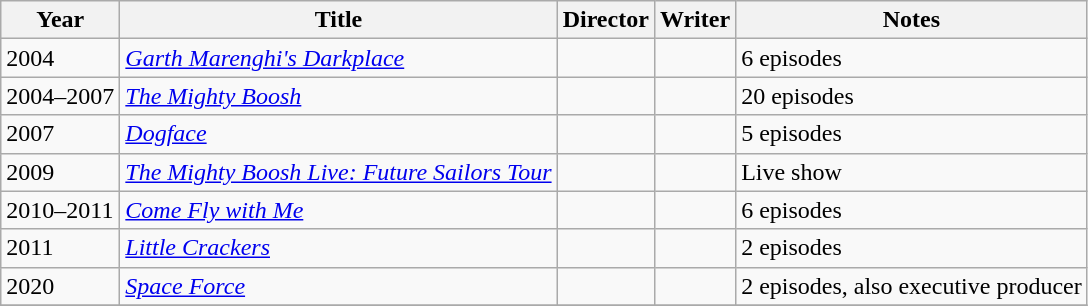<table class="wikitable">
<tr>
<th>Year</th>
<th>Title</th>
<th>Director</th>
<th>Writer</th>
<th>Notes</th>
</tr>
<tr>
<td>2004</td>
<td><em><a href='#'>Garth Marenghi's Darkplace</a></em></td>
<td></td>
<td></td>
<td>6 episodes</td>
</tr>
<tr>
<td>2004–2007</td>
<td><em><a href='#'>The Mighty Boosh</a></em></td>
<td></td>
<td></td>
<td>20 episodes</td>
</tr>
<tr>
<td>2007</td>
<td><em><a href='#'>Dogface</a></em></td>
<td></td>
<td></td>
<td>5 episodes</td>
</tr>
<tr>
<td>2009</td>
<td><em><a href='#'>The Mighty Boosh Live: Future Sailors Tour</a></em></td>
<td></td>
<td></td>
<td>Live show</td>
</tr>
<tr>
<td>2010–2011</td>
<td><em><a href='#'>Come Fly with Me</a></em></td>
<td></td>
<td></td>
<td>6 episodes</td>
</tr>
<tr>
<td>2011</td>
<td><em><a href='#'>Little Crackers</a></em></td>
<td></td>
<td></td>
<td>2 episodes</td>
</tr>
<tr>
<td>2020</td>
<td><em><a href='#'>Space Force</a></em></td>
<td></td>
<td></td>
<td>2 episodes, also executive producer</td>
</tr>
<tr>
</tr>
</table>
